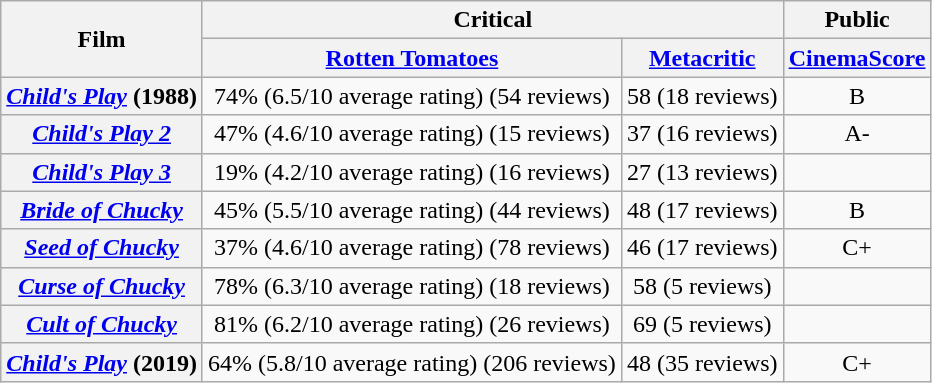<table class="wikitable plainrowheaders" style="text-align:center;">
<tr>
<th scope="col" rowspan="2">Film</th>
<th scope="col" colspan="2">Critical</th>
<th colspan="2" scope="col">Public</th>
</tr>
<tr>
<th scope="col"><a href='#'>Rotten Tomatoes</a></th>
<th scope="col"><a href='#'>Metacritic</a></th>
<th scope="col"><a href='#'>CinemaScore</a></th>
</tr>
<tr>
<th scope="row"><em><a href='#'>Child's Play</a></em> (1988)</th>
<td>74% (6.5/10 average rating) (54 reviews)</td>
<td>58 (18 reviews)</td>
<td>B</td>
</tr>
<tr>
<th scope="row"><em><a href='#'>Child's Play 2</a></em></th>
<td>47% (4.6/10 average rating) (15 reviews)</td>
<td>37 (16 reviews)</td>
<td>A-</td>
</tr>
<tr>
<th scope="row"><em><a href='#'>Child's Play 3</a></em></th>
<td>19% (4.2/10 average rating) (16 reviews)</td>
<td>27 (13 reviews)</td>
<td></td>
</tr>
<tr>
<th scope="row"><em><a href='#'>Bride of Chucky</a></em></th>
<td>45% (5.5/10 average rating) (44 reviews)</td>
<td>48 (17 reviews)</td>
<td>B</td>
</tr>
<tr>
<th scope="row"><em><a href='#'>Seed of Chucky</a></em></th>
<td>37% (4.6/10 average rating) (78 reviews)</td>
<td>46 (17 reviews)</td>
<td>C+</td>
</tr>
<tr>
<th scope="row"><em><a href='#'>Curse of Chucky</a></em></th>
<td>78% (6.3/10 average rating) (18 reviews)</td>
<td>58 (5 reviews)</td>
<td></td>
</tr>
<tr>
<th scope="row"><em><a href='#'>Cult of Chucky</a></em></th>
<td>81% (6.2/10 average rating) (26 reviews)</td>
<td>69 (5 reviews)</td>
<td></td>
</tr>
<tr>
<th scope="row"><em><a href='#'>Child's Play</a></em> (2019)</th>
<td>64% (5.8/10 average rating) (206 reviews)</td>
<td>48 (35 reviews)</td>
<td>C+</td>
</tr>
</table>
